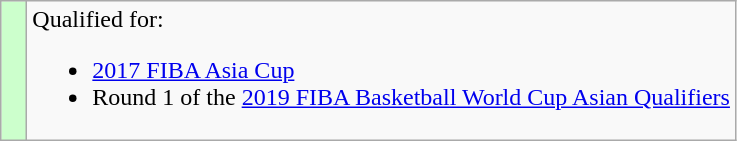<table class="wikitable">
<tr>
<td width=10px bgcolor="#ccffcc"></td>
<td>Qualified for:<br><ul><li><a href='#'>2017 FIBA Asia Cup</a></li><li>Round 1 of the <a href='#'>2019 FIBA Basketball World Cup Asian Qualifiers</a></li></ul></td>
</tr>
</table>
